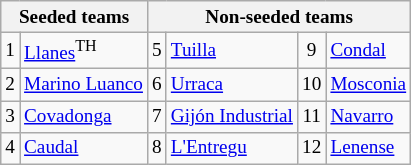<table class=wikitable style="font-size:80%">
<tr>
<th colspan=2>Seeded teams</th>
<th colspan=4>Non-seeded teams</th>
</tr>
<tr>
<td align=center>1</td>
<td><a href='#'>Llanes</a><sup>TH</sup></td>
<td align=center>5</td>
<td><a href='#'>Tuilla</a></td>
<td align=center>9</td>
<td><a href='#'>Condal</a></td>
</tr>
<tr>
<td align=center>2</td>
<td><a href='#'>Marino Luanco</a></td>
<td align=center>6</td>
<td><a href='#'>Urraca</a></td>
<td align=center>10</td>
<td><a href='#'>Mosconia</a></td>
</tr>
<tr>
<td align=center>3</td>
<td><a href='#'>Covadonga</a></td>
<td align=center>7</td>
<td><a href='#'>Gijón Industrial</a></td>
<td align=center>11</td>
<td><a href='#'>Navarro</a></td>
</tr>
<tr>
<td align=center>4</td>
<td><a href='#'>Caudal</a></td>
<td align=center>8</td>
<td><a href='#'>L'Entregu</a></td>
<td align=center>12</td>
<td><a href='#'>Lenense</a></td>
</tr>
</table>
